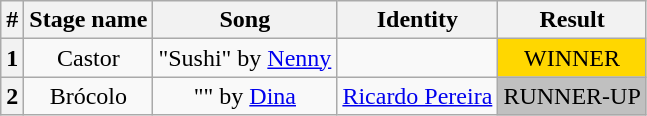<table class="wikitable plainrowheaders" style="text-align: center;">
<tr>
<th>#</th>
<th>Stage name</th>
<th>Song</th>
<th>Identity</th>
<th>Result</th>
</tr>
<tr>
<th>1</th>
<td>Castor</td>
<td>"Sushi" by <a href='#'>Nenny</a></td>
<td></td>
<td bgcolor="gold">WINNER</td>
</tr>
<tr>
<th>2</th>
<td>Brócolo</td>
<td>"" by <a href='#'>Dina</a></td>
<td><a href='#'>Ricardo Pereira</a></td>
<td bgcolor="silver">RUNNER-UP</td>
</tr>
</table>
